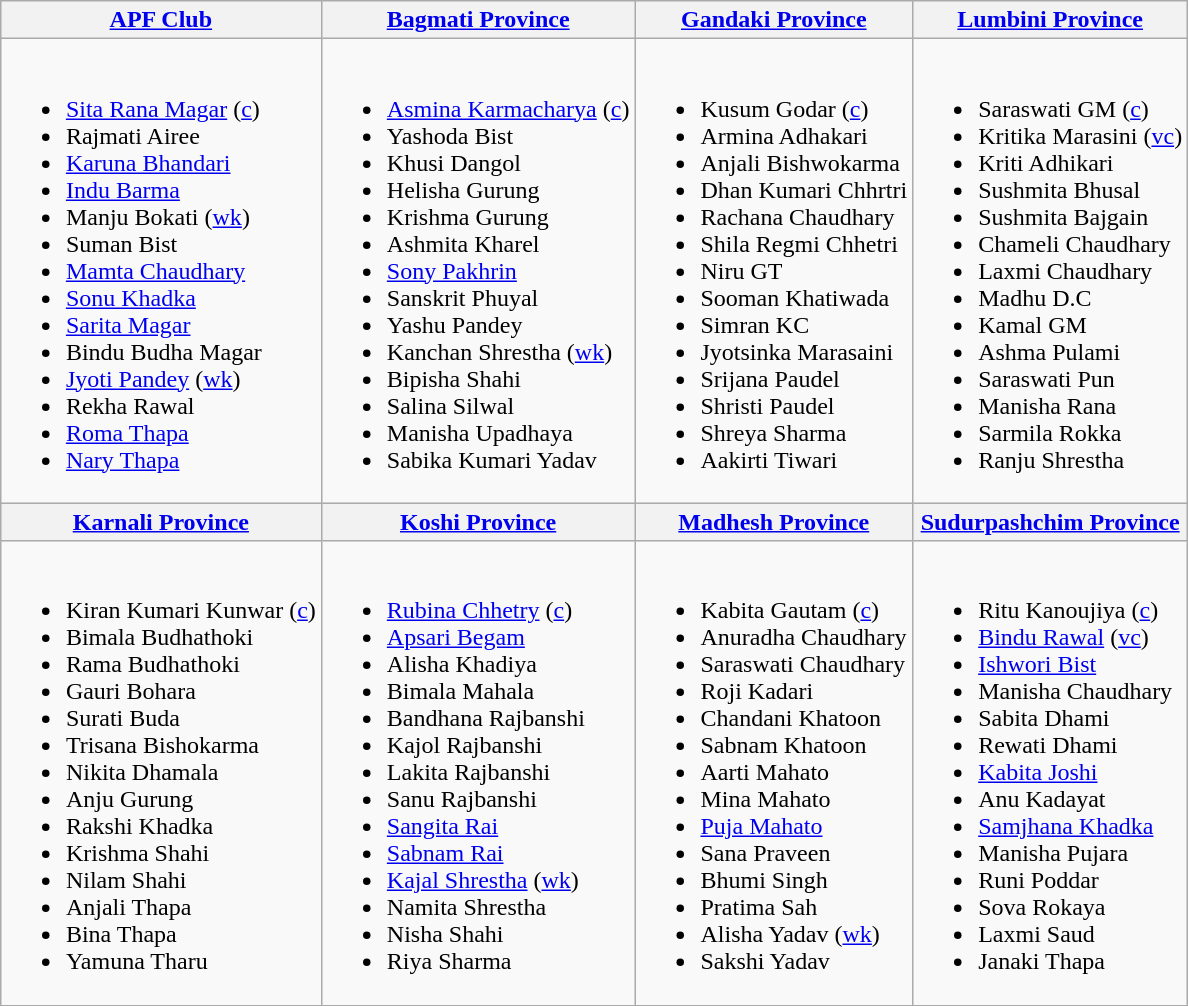<table class="wikitable" style="text-align:left; margin:auto">
<tr>
<th><a href='#'>APF Club</a></th>
<th><a href='#'>Bagmati Province</a></th>
<th><a href='#'>Gandaki Province</a></th>
<th><a href='#'>Lumbini Province</a></th>
</tr>
<tr>
<td valign=top><br><ul><li><a href='#'>Sita Rana Magar</a> (<a href='#'>c</a>)</li><li>Rajmati Airee</li><li><a href='#'>Karuna Bhandari</a></li><li><a href='#'>Indu Barma</a></li><li>Manju Bokati (<a href='#'>wk</a>)</li><li>Suman Bist</li><li><a href='#'>Mamta Chaudhary</a></li><li><a href='#'>Sonu Khadka</a></li><li><a href='#'>Sarita Magar</a></li><li>Bindu Budha Magar</li><li><a href='#'>Jyoti Pandey</a> (<a href='#'>wk</a>)</li><li>Rekha Rawal</li><li><a href='#'>Roma Thapa</a></li><li><a href='#'>Nary Thapa</a></li></ul></td>
<td valign=top><br><ul><li><a href='#'>Asmina Karmacharya</a> (<a href='#'>c</a>)</li><li>Yashoda Bist</li><li>Khusi Dangol</li><li>Helisha Gurung</li><li>Krishma Gurung</li><li>Ashmita Kharel</li><li><a href='#'>Sony Pakhrin</a></li><li>Sanskrit Phuyal</li><li>Yashu Pandey</li><li>Kanchan Shrestha (<a href='#'>wk</a>)</li><li>Bipisha Shahi</li><li>Salina Silwal</li><li>Manisha Upadhaya</li><li>Sabika Kumari Yadav</li></ul></td>
<td valign=top><br><ul><li>Kusum Godar (<a href='#'>c</a>)</li><li>Armina Adhakari</li><li>Anjali Bishwokarma</li><li>Dhan Kumari Chhrtri</li><li>Rachana Chaudhary</li><li>Shila Regmi Chhetri</li><li>Niru GT</li><li>Sooman Khatiwada</li><li>Simran KC</li><li>Jyotsinka Marasaini</li><li>Srijana Paudel</li><li>Shristi Paudel</li><li>Shreya Sharma</li><li>Aakirti Tiwari</li></ul></td>
<td valign=top><br><ul><li>Saraswati GM (<a href='#'>c</a>)</li><li>Kritika Marasini  (<a href='#'>vc</a>)</li><li>Kriti Adhikari</li><li>Sushmita Bhusal</li><li>Sushmita Bajgain</li><li>Chameli Chaudhary</li><li>Laxmi Chaudhary</li><li>Madhu D.C</li><li>Kamal GM</li><li>Ashma Pulami</li><li>Saraswati Pun</li><li>Manisha Rana</li><li>Sarmila Rokka</li><li>Ranju Shrestha</li></ul></td>
</tr>
<tr>
<th><a href='#'>Karnali Province</a></th>
<th><a href='#'>Koshi Province</a></th>
<th><a href='#'>Madhesh Province</a></th>
<th><a href='#'>Sudurpashchim Province</a></th>
</tr>
<tr>
<td valign=top><br><ul><li>Kiran Kumari Kunwar (<a href='#'>c</a>)</li><li>Bimala Budhathoki</li><li>Rama Budhathoki</li><li>Gauri Bohara</li><li>Surati Buda</li><li>Trisana Bishokarma</li><li>Nikita Dhamala</li><li>Anju Gurung</li><li>Rakshi Khadka</li><li>Krishma Shahi</li><li>Nilam Shahi</li><li>Anjali Thapa</li><li>Bina Thapa</li><li>Yamuna Tharu</li></ul></td>
<td valign=top><br><ul><li><a href='#'>Rubina Chhetry</a> (<a href='#'>c</a>)</li><li><a href='#'>Apsari Begam</a></li><li>Alisha Khadiya</li><li>Bimala Mahala</li><li>Bandhana Rajbanshi</li><li>Kajol Rajbanshi</li><li>Lakita Rajbanshi</li><li>Sanu Rajbanshi</li><li><a href='#'>Sangita Rai</a></li><li><a href='#'>Sabnam Rai</a></li><li><a href='#'>Kajal Shrestha</a> (<a href='#'>wk</a>)</li><li>Namita Shrestha</li><li>Nisha Shahi</li><li>Riya Sharma</li></ul></td>
<td valign=top><br><ul><li>Kabita Gautam (<a href='#'>c</a>)</li><li>Anuradha Chaudhary</li><li>Saraswati Chaudhary</li><li>Roji Kadari</li><li>Chandani Khatoon</li><li>Sabnam Khatoon</li><li>Aarti Mahato</li><li>Mina Mahato</li><li><a href='#'>Puja Mahato</a></li><li>Sana Praveen</li><li>Bhumi Singh</li><li>Pratima Sah</li><li>Alisha Yadav (<a href='#'>wk</a>)</li><li>Sakshi Yadav</li></ul></td>
<td valign=top><br><ul><li>Ritu Kanoujiya (<a href='#'>c</a>)</li><li><a href='#'>Bindu Rawal</a> (<a href='#'>vc</a>)</li><li><a href='#'>Ishwori Bist</a></li><li>Manisha Chaudhary</li><li>Sabita Dhami</li><li>Rewati Dhami</li><li><a href='#'>Kabita Joshi</a></li><li>Anu Kadayat</li><li><a href='#'>Samjhana Khadka</a></li><li>Manisha Pujara</li><li>Runi Poddar</li><li>Sova Rokaya</li><li>Laxmi Saud</li><li>Janaki Thapa</li></ul></td>
</tr>
</table>
